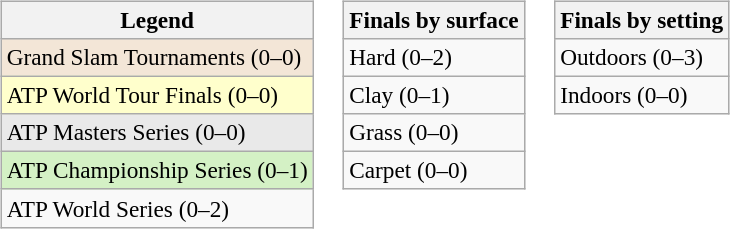<table>
<tr valign=top>
<td><br><table class=wikitable style=font-size:97%>
<tr>
<th>Legend</th>
</tr>
<tr style="background:#f3e6d7;">
<td>Grand Slam Tournaments (0–0)</td>
</tr>
<tr style="background:#ffc;">
<td>ATP World Tour Finals (0–0)</td>
</tr>
<tr style="background:#e9e9e9;">
<td>ATP Masters Series (0–0)</td>
</tr>
<tr style="background:#d4f1c5;">
<td>ATP Championship Series (0–1)</td>
</tr>
<tr>
<td>ATP World Series (0–2)</td>
</tr>
</table>
</td>
<td><br><table class=wikitable style=font-size:97%>
<tr>
<th>Finals by surface</th>
</tr>
<tr>
<td>Hard (0–2)</td>
</tr>
<tr>
<td>Clay (0–1)</td>
</tr>
<tr>
<td>Grass (0–0)</td>
</tr>
<tr>
<td>Carpet (0–0)</td>
</tr>
</table>
</td>
<td><br><table class=wikitable style=font-size:97%>
<tr>
<th>Finals by setting</th>
</tr>
<tr>
<td>Outdoors (0–3)</td>
</tr>
<tr>
<td>Indoors (0–0)</td>
</tr>
</table>
</td>
</tr>
</table>
